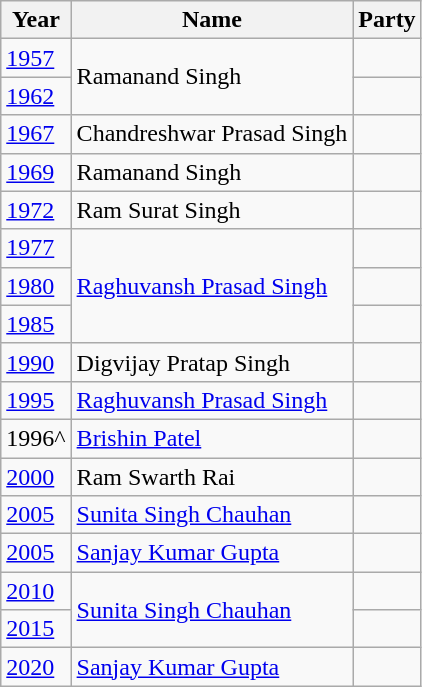<table class="wikitable sortable">
<tr>
<th>Year</th>
<th>Name</th>
<th colspan="2">Party</th>
</tr>
<tr>
<td><a href='#'>1957</a></td>
<td rowspan="2">Ramanand Singh</td>
<td></td>
</tr>
<tr>
<td><a href='#'>1962</a></td>
</tr>
<tr>
<td><a href='#'>1967</a></td>
<td>Chandreshwar Prasad Singh</td>
<td></td>
</tr>
<tr>
<td><a href='#'>1969</a></td>
<td>Ramanand Singh</td>
<td></td>
</tr>
<tr>
<td><a href='#'>1972</a></td>
<td>Ram Surat Singh</td>
<td></td>
</tr>
<tr>
<td><a href='#'>1977</a></td>
<td rowspan="3"><a href='#'>Raghuvansh Prasad Singh</a></td>
<td></td>
</tr>
<tr>
<td><a href='#'>1980</a></td>
<td></td>
</tr>
<tr>
<td><a href='#'>1985</a></td>
<td></td>
</tr>
<tr>
<td><a href='#'>1990</a></td>
<td>Digvijay Pratap Singh</td>
<td></td>
</tr>
<tr>
<td><a href='#'>1995</a></td>
<td><a href='#'>Raghuvansh Prasad Singh</a></td>
<td></td>
</tr>
<tr>
<td>1996^</td>
<td><a href='#'>Brishin Patel</a></td>
<td></td>
</tr>
<tr>
<td><a href='#'>2000</a></td>
<td>Ram Swarth Rai</td>
<td></td>
</tr>
<tr>
<td><a href='#'>2005</a></td>
<td><a href='#'>Sunita Singh Chauhan</a></td>
<td></td>
</tr>
<tr>
<td><a href='#'>2005</a></td>
<td><a href='#'>Sanjay Kumar Gupta</a></td>
<td></td>
</tr>
<tr>
<td><a href='#'>2010</a></td>
<td rowspan="2"><a href='#'>Sunita Singh Chauhan</a></td>
<td></td>
</tr>
<tr>
<td><a href='#'>2015</a></td>
</tr>
<tr>
<td><a href='#'>2020</a></td>
<td><a href='#'>Sanjay Kumar Gupta</a></td>
<td></td>
</tr>
</table>
